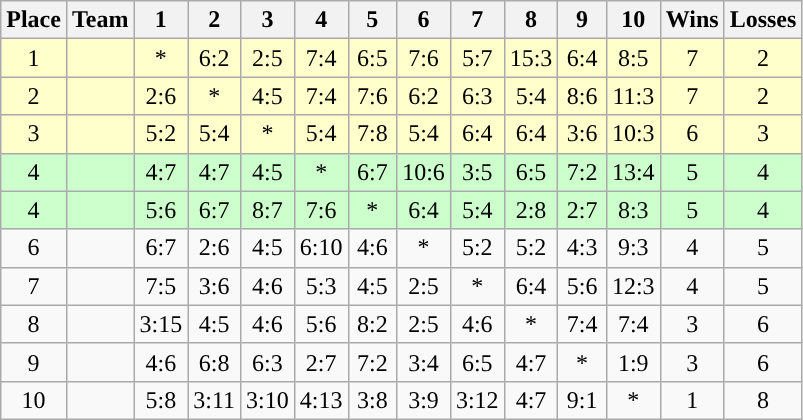<table class="wikitable" style="text-align:center;">
<tr>
<th>Place</th>
<th>Team</th>
<th width="25">1</th>
<th width="25">2</th>
<th width="25">3</th>
<th width="25">4</th>
<th width="25">5</th>
<th width="25">6</th>
<th width="25">7</th>
<th width="25">8</th>
<th width="25">9</th>
<th width="25">10</th>
<th>Wins</th>
<th>Losses</th>
</tr>
<tr bgcolor=#ffc>
<td>1</td>
<td align="left"></td>
<td>*</td>
<td>6:2</td>
<td>2:5</td>
<td>7:4</td>
<td>6:5</td>
<td>7:6</td>
<td>5:7</td>
<td>15:3</td>
<td>6:4</td>
<td>8:5</td>
<td>7</td>
<td>2</td>
</tr>
<tr bgcolor=#ffc>
<td>2</td>
<td align="left"></td>
<td>2:6</td>
<td>*</td>
<td>4:5</td>
<td>7:4</td>
<td>7:6</td>
<td>6:2</td>
<td>6:3</td>
<td>5:4</td>
<td>8:6</td>
<td>11:3</td>
<td>7</td>
<td>2</td>
</tr>
<tr bgcolor=#ffc>
<td>3</td>
<td align="left"></td>
<td>5:2</td>
<td>5:4</td>
<td>*</td>
<td>5:4</td>
<td>7:8</td>
<td>5:4</td>
<td>6:4</td>
<td>6:4</td>
<td>3:6</td>
<td>10:3</td>
<td>6</td>
<td>3</td>
</tr>
<tr bgcolor=#cfc>
<td>4</td>
<td align="left"></td>
<td>4:7</td>
<td>4:7</td>
<td>4:5</td>
<td>*</td>
<td>6:7</td>
<td>10:6</td>
<td>3:5</td>
<td>6:5</td>
<td>7:2</td>
<td>13:4</td>
<td>5</td>
<td>4</td>
</tr>
<tr bgcolor=#cfc>
<td>4</td>
<td align="left"></td>
<td>5:6</td>
<td>6:7</td>
<td>8:7</td>
<td>7:6</td>
<td>*</td>
<td>6:4</td>
<td>5:4</td>
<td>2:8</td>
<td>2:7</td>
<td>8:3</td>
<td>5</td>
<td>4</td>
</tr>
<tr>
<td>6</td>
<td align="left"></td>
<td>6:7</td>
<td>2:6</td>
<td>4:5</td>
<td>6:10</td>
<td>4:6</td>
<td>*</td>
<td>5:2</td>
<td>5:2</td>
<td>4:3</td>
<td>9:3</td>
<td>4</td>
<td>5</td>
</tr>
<tr>
<td>7</td>
<td align="left"></td>
<td>7:5</td>
<td>3:6</td>
<td>4:6</td>
<td>5:3</td>
<td>4:5</td>
<td>2:5</td>
<td>*</td>
<td>6:4</td>
<td>5:6</td>
<td>12:3</td>
<td>4</td>
<td>5</td>
</tr>
<tr>
<td>8</td>
<td align="left"></td>
<td>3:15</td>
<td>4:5</td>
<td>4:6</td>
<td>5:6</td>
<td>8:2</td>
<td>2:5</td>
<td>4:6</td>
<td>*</td>
<td>7:4</td>
<td>7:4</td>
<td>3</td>
<td>6</td>
</tr>
<tr>
<td>9</td>
<td align="left"></td>
<td>4:6</td>
<td>6:8</td>
<td>6:3</td>
<td>2:7</td>
<td>7:2</td>
<td>3:4</td>
<td>6:5</td>
<td>4:7</td>
<td>*</td>
<td>1:9</td>
<td>3</td>
<td>6</td>
</tr>
<tr>
<td>10</td>
<td align="left"></td>
<td>5:8</td>
<td>3:11</td>
<td>3:10</td>
<td>4:13</td>
<td>3:8</td>
<td>3:9</td>
<td>3:12</td>
<td>4:7</td>
<td>9:1</td>
<td>*</td>
<td>1</td>
<td>8</td>
</tr>
</table>
